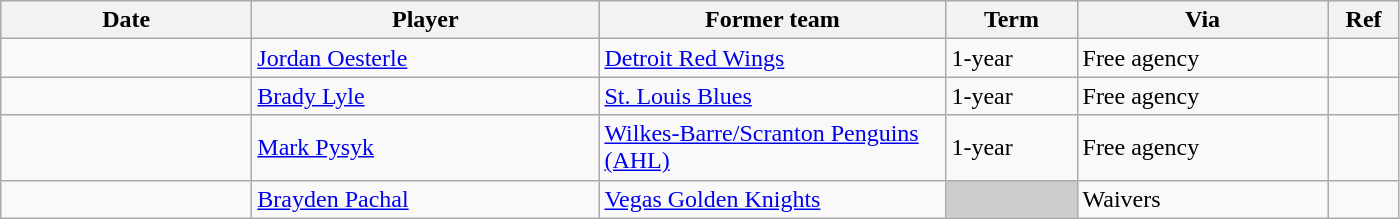<table class="wikitable">
<tr style="background:#ddd; text-align:center;">
<th style="width: 10em;">Date</th>
<th style="width: 14em;">Player</th>
<th style="width: 14em;">Former team</th>
<th style="width: 5em;">Term</th>
<th style="width: 10em;">Via</th>
<th style="width: 2.5em;">Ref</th>
</tr>
<tr>
<td></td>
<td><a href='#'>Jordan Oesterle</a></td>
<td><a href='#'>Detroit Red Wings</a></td>
<td>1-year</td>
<td>Free agency</td>
<td></td>
</tr>
<tr>
<td></td>
<td><a href='#'>Brady Lyle</a></td>
<td><a href='#'>St. Louis Blues</a></td>
<td>1-year</td>
<td>Free agency</td>
<td></td>
</tr>
<tr>
<td></td>
<td><a href='#'>Mark Pysyk</a></td>
<td><a href='#'>Wilkes-Barre/Scranton Penguins</a> <a href='#'>(AHL)</a></td>
<td>1-year</td>
<td>Free agency</td>
<td></td>
</tr>
<tr>
<td></td>
<td><a href='#'>Brayden Pachal</a></td>
<td><a href='#'>Vegas Golden Knights</a></td>
<td style="background:#ccc;"></td>
<td>Waivers</td>
<td></td>
</tr>
</table>
